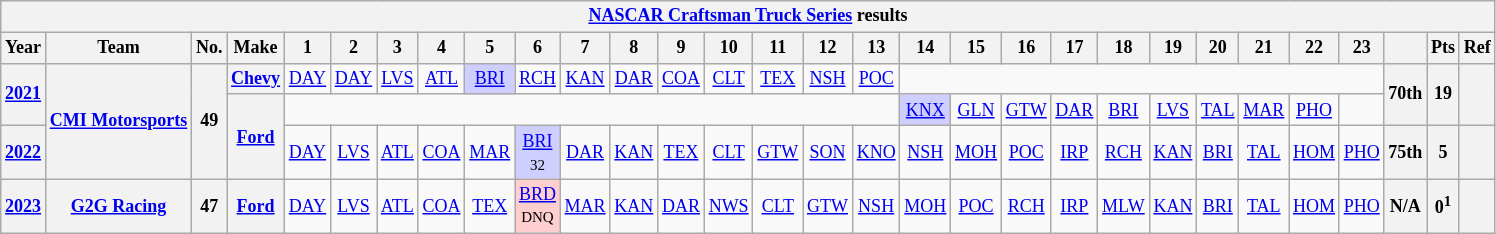<table class="wikitable" style="text-align:center; font-size:75%">
<tr>
<th colspan=45><a href='#'>NASCAR Craftsman Truck Series</a> results</th>
</tr>
<tr>
<th>Year</th>
<th>Team</th>
<th>No.</th>
<th>Make</th>
<th>1</th>
<th>2</th>
<th>3</th>
<th>4</th>
<th>5</th>
<th>6</th>
<th>7</th>
<th>8</th>
<th>9</th>
<th>10</th>
<th>11</th>
<th>12</th>
<th>13</th>
<th>14</th>
<th>15</th>
<th>16</th>
<th>17</th>
<th>18</th>
<th>19</th>
<th>20</th>
<th>21</th>
<th>22</th>
<th>23</th>
<th></th>
<th>Pts</th>
<th>Ref</th>
</tr>
<tr>
<th rowspan=2><a href='#'>2021</a></th>
<th rowspan=3><a href='#'>CMI Motorsports</a></th>
<th rowspan=3>49</th>
<th><a href='#'>Chevy</a></th>
<td><a href='#'>DAY</a></td>
<td><a href='#'>DAY</a></td>
<td><a href='#'>LVS</a></td>
<td><a href='#'>ATL</a></td>
<td style="background:#CFCFFF;"><a href='#'>BRI</a><br></td>
<td><a href='#'>RCH</a></td>
<td><a href='#'>KAN</a></td>
<td><a href='#'>DAR</a></td>
<td><a href='#'>COA</a></td>
<td><a href='#'>CLT</a></td>
<td><a href='#'>TEX</a></td>
<td><a href='#'>NSH</a></td>
<td><a href='#'>POC</a></td>
<td colspan=10></td>
<th rowspan=2>70th</th>
<th rowspan=2>19</th>
<th rowspan=2></th>
</tr>
<tr>
<th rowspan=2><a href='#'>Ford</a></th>
<td colspan=13></td>
<td style="background:#CFCFFF;"><a href='#'>KNX</a><br></td>
<td><a href='#'>GLN</a></td>
<td><a href='#'>GTW</a></td>
<td><a href='#'>DAR</a></td>
<td><a href='#'>BRI</a></td>
<td><a href='#'>LVS</a></td>
<td><a href='#'>TAL</a></td>
<td><a href='#'>MAR</a></td>
<td><a href='#'>PHO</a></td>
<td></td>
</tr>
<tr>
<th><a href='#'>2022</a></th>
<td><a href='#'>DAY</a></td>
<td><a href='#'>LVS</a></td>
<td><a href='#'>ATL</a></td>
<td><a href='#'>COA</a></td>
<td><a href='#'>MAR</a></td>
<td style="background:#CFCFFF;"><a href='#'>BRI</a><br><small>32</small></td>
<td><a href='#'>DAR</a></td>
<td><a href='#'>KAN</a></td>
<td><a href='#'>TEX</a></td>
<td><a href='#'>CLT</a></td>
<td><a href='#'>GTW</a></td>
<td><a href='#'>SON</a></td>
<td><a href='#'>KNO</a></td>
<td><a href='#'>NSH</a></td>
<td><a href='#'>MOH</a></td>
<td><a href='#'>POC</a></td>
<td><a href='#'>IRP</a></td>
<td><a href='#'>RCH</a></td>
<td><a href='#'>KAN</a></td>
<td><a href='#'>BRI</a></td>
<td><a href='#'>TAL</a></td>
<td><a href='#'>HOM</a></td>
<td><a href='#'>PHO</a></td>
<th>75th</th>
<th>5</th>
<th></th>
</tr>
<tr>
<th><a href='#'>2023</a></th>
<th><a href='#'>G2G Racing</a></th>
<th>47</th>
<th><a href='#'>Ford</a></th>
<td><a href='#'>DAY</a></td>
<td><a href='#'>LVS</a></td>
<td><a href='#'>ATL</a></td>
<td><a href='#'>COA</a></td>
<td><a href='#'>TEX</a></td>
<td style="background:#FFCFCF;"><a href='#'>BRD</a><br><small>DNQ</small></td>
<td><a href='#'>MAR</a></td>
<td><a href='#'>KAN</a></td>
<td><a href='#'>DAR</a></td>
<td><a href='#'>NWS</a></td>
<td><a href='#'>CLT</a></td>
<td><a href='#'>GTW</a></td>
<td><a href='#'>NSH</a></td>
<td><a href='#'>MOH</a></td>
<td><a href='#'>POC</a></td>
<td><a href='#'>RCH</a></td>
<td><a href='#'>IRP</a></td>
<td><a href='#'>MLW</a></td>
<td><a href='#'>KAN</a></td>
<td><a href='#'>BRI</a></td>
<td><a href='#'>TAL</a></td>
<td><a href='#'>HOM</a></td>
<td><a href='#'>PHO</a></td>
<th>N/A</th>
<th>0<sup>1</sup></th>
<th></th>
</tr>
</table>
